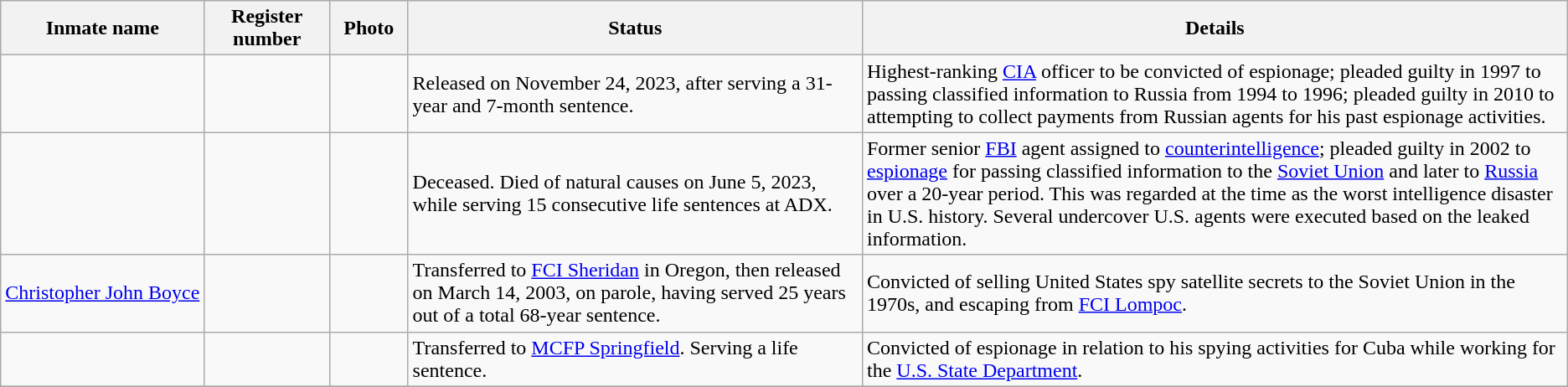<table class="wikitable sortable">
<tr>
<th width=13%>Inmate name</th>
<th width=8%>Register number</th>
<th width=5%>Photo</th>
<th width="29%">Status</th>
<th width=50%>Details</th>
</tr>
<tr>
<td style="text-align:center;"></td>
<td style="text-align:center;"></td>
<td style="text-align:center;"></td>
<td>Released on November 24, 2023, after serving a 31-year and 7-month sentence.</td>
<td>Highest-ranking <a href='#'>CIA</a> officer to be convicted of espionage; pleaded guilty in 1997 to passing classified information to Russia from 1994 to 1996; pleaded guilty in 2010 to attempting to collect payments from Russian agents for his past espionage activities.</td>
</tr>
<tr>
<td style="text-align:center;"></td>
<td style="text-align:center;"></td>
<td style="text-align:center;"></td>
<td>Deceased. Died of natural causes on June 5, 2023, while serving 15 consecutive life sentences at ADX.</td>
<td>Former senior <a href='#'>FBI</a> agent assigned to <a href='#'>counterintelligence</a>; pleaded guilty in 2002 to <a href='#'>espionage</a> for passing classified information to the <a href='#'>Soviet Union</a> and later to <a href='#'>Russia</a> over a 20-year period. This was regarded at the time as the worst intelligence disaster in U.S. history. Several undercover U.S. agents were executed based on the leaked information.</td>
</tr>
<tr>
<td style="text-align:center;"><a href='#'>Christopher John Boyce</a></td>
<td></td>
<td></td>
<td>Transferred to <a href='#'>FCI Sheridan</a> in Oregon, then released on March 14, 2003, on parole, having served 25 years out of a total 68-year sentence.</td>
<td>Convicted of selling United States spy satellite secrets to the Soviet Union in the 1970s, and escaping from <a href='#'>FCI Lompoc</a>.</td>
</tr>
<tr>
<td style="text-align:center;"></td>
<td style="text-align:center;"></td>
<td style="text-align:center;"></td>
<td>Transferred to <a href='#'>MCFP Springfield</a>. Serving a life sentence.</td>
<td>Convicted of espionage in relation to his spying activities for Cuba while working for the <a href='#'>U.S. State Department</a>.</td>
</tr>
<tr>
</tr>
</table>
